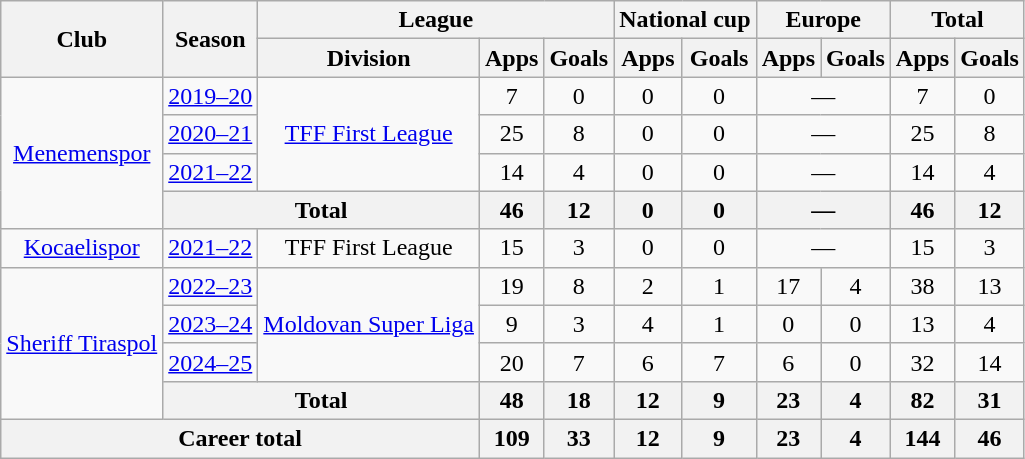<table class="wikitable" style="text-align:center">
<tr>
<th rowspan="2">Club</th>
<th rowspan="2">Season</th>
<th colspan="3">League</th>
<th colspan="2">National cup</th>
<th colspan="2">Europe</th>
<th colspan="2">Total</th>
</tr>
<tr>
<th>Division</th>
<th>Apps</th>
<th>Goals</th>
<th>Apps</th>
<th>Goals</th>
<th>Apps</th>
<th>Goals</th>
<th>Apps</th>
<th>Goals</th>
</tr>
<tr>
<td rowspan="4"><a href='#'>Menemenspor</a></td>
<td><a href='#'>2019–20</a></td>
<td rowspan="3"><a href='#'>TFF First League</a></td>
<td>7</td>
<td>0</td>
<td>0</td>
<td>0</td>
<td colspan="2">—</td>
<td>7</td>
<td>0</td>
</tr>
<tr>
<td><a href='#'>2020–21</a></td>
<td>25</td>
<td>8</td>
<td>0</td>
<td>0</td>
<td colspan="2">—</td>
<td>25</td>
<td>8</td>
</tr>
<tr>
<td><a href='#'>2021–22</a></td>
<td>14</td>
<td>4</td>
<td>0</td>
<td>0</td>
<td colspan="2">—</td>
<td>14</td>
<td>4</td>
</tr>
<tr>
<th colspan="2">Total</th>
<th>46</th>
<th>12</th>
<th>0</th>
<th>0</th>
<th colspan="2">—</th>
<th>46</th>
<th>12</th>
</tr>
<tr>
<td><a href='#'>Kocaelispor</a></td>
<td><a href='#'>2021–22</a></td>
<td>TFF First League</td>
<td>15</td>
<td>3</td>
<td>0</td>
<td>0</td>
<td colspan="2">—</td>
<td>15</td>
<td>3</td>
</tr>
<tr>
<td rowspan="4"><a href='#'>Sheriff Tiraspol</a></td>
<td><a href='#'>2022–23</a></td>
<td rowspan="3"><a href='#'>Moldovan Super Liga</a></td>
<td>19</td>
<td>8</td>
<td>2</td>
<td>1</td>
<td>17</td>
<td>4</td>
<td>38</td>
<td>13</td>
</tr>
<tr>
<td><a href='#'>2023–24</a></td>
<td>9</td>
<td>3</td>
<td>4</td>
<td>1</td>
<td>0</td>
<td>0</td>
<td>13</td>
<td>4</td>
</tr>
<tr>
<td><a href='#'>2024–25</a></td>
<td>20</td>
<td>7</td>
<td>6</td>
<td>7</td>
<td>6</td>
<td>0</td>
<td>32</td>
<td>14</td>
</tr>
<tr>
<th colspan="2">Total</th>
<th>48</th>
<th>18</th>
<th>12</th>
<th>9</th>
<th>23</th>
<th>4</th>
<th>82</th>
<th>31</th>
</tr>
<tr>
<th colspan="3">Career total</th>
<th>109</th>
<th>33</th>
<th>12</th>
<th>9</th>
<th>23</th>
<th>4</th>
<th>144</th>
<th>46</th>
</tr>
</table>
